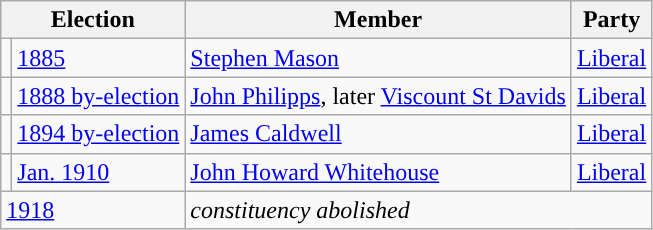<table class="wikitable">
<tr>
<th colspan="2">Election</th>
<th>Member</th>
<th>Party</th>
</tr>
<tr>
<td style="color:inherit;background-color: "></td>
<td><a href='#'>1885</a></td>
<td><a href='#'>Stephen Mason</a></td>
<td><a href='#'>Liberal</a></td>
</tr>
<tr>
<td style="color:inherit;background-color: "></td>
<td><a href='#'>1888 by-election</a></td>
<td><a href='#'>John Philipps</a>, later <a href='#'>Viscount St Davids</a></td>
<td><a href='#'>Liberal</a></td>
</tr>
<tr>
<td style="color:inherit;background-color: "></td>
<td><a href='#'>1894 by-election</a></td>
<td><a href='#'>James Caldwell</a></td>
<td><a href='#'>Liberal</a></td>
</tr>
<tr>
<td style="color:inherit;background-color: "></td>
<td><a href='#'>Jan. 1910</a></td>
<td><a href='#'>John Howard Whitehouse</a></td>
<td><a href='#'>Liberal</a></td>
</tr>
<tr>
<td colspan="2"><a href='#'>1918</a></td>
<td colspan="2"><em>constituency abolished</em></td>
</tr>
</table>
